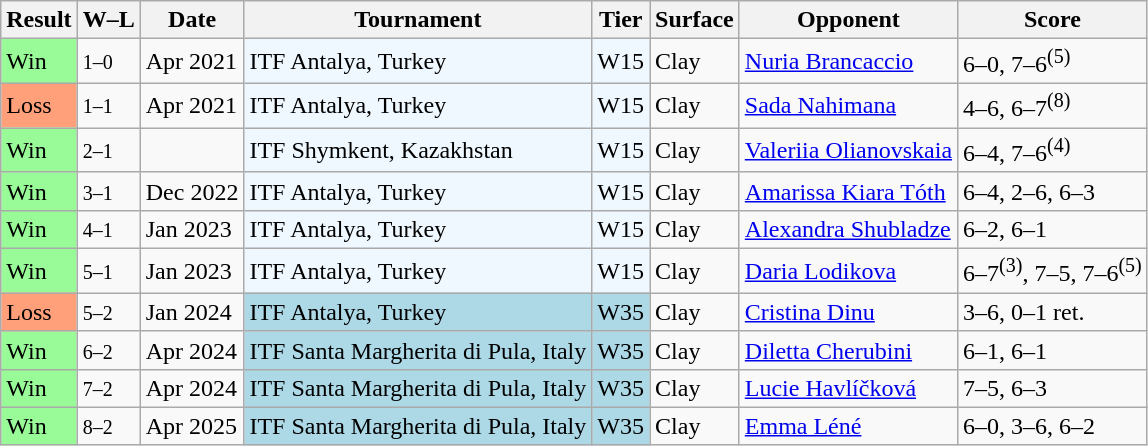<table class="sortable wikitable">
<tr>
<th>Result</th>
<th class="unsortable">W–L</th>
<th>Date</th>
<th>Tournament</th>
<th>Tier</th>
<th>Surface</th>
<th>Opponent</th>
<th class="unsortable">Score</th>
</tr>
<tr>
<td style="background:#98fb98;">Win</td>
<td><small>1–0</small></td>
<td>Apr 2021</td>
<td style="background:#f0f8ff;">ITF Antalya, Turkey</td>
<td style="background:#f0f8ff;">W15</td>
<td>Clay</td>
<td> <a href='#'>Nuria Brancaccio</a></td>
<td>6–0, 7–6<sup>(5)</sup></td>
</tr>
<tr>
<td style="background:#ffa07a;">Loss</td>
<td><small>1–1</small></td>
<td>Apr 2021</td>
<td style="background:#f0f8ff;">ITF Antalya, Turkey</td>
<td style="background:#f0f8ff;">W15</td>
<td>Clay</td>
<td> <a href='#'>Sada Nahimana</a></td>
<td>4–6, 6–7<sup>(8)</sup></td>
</tr>
<tr>
<td style="background:#98fb98;">Win</td>
<td><small>2–1</small></td>
<td></td>
<td style="background:#f0f8ff;">ITF Shymkent, Kazakhstan</td>
<td style="background:#f0f8ff;">W15</td>
<td>Clay</td>
<td> <a href='#'>Valeriia Olianovskaia</a></td>
<td>6–4, 7–6<sup>(4)</sup></td>
</tr>
<tr>
<td style="background:#98fb98;">Win</td>
<td><small>3–1</small></td>
<td>Dec 2022</td>
<td style="background:#f0f8ff;">ITF Antalya, Turkey</td>
<td style="background:#f0f8ff;">W15</td>
<td>Clay</td>
<td> <a href='#'>Amarissa Kiara Tóth</a></td>
<td>6–4, 2–6, 6–3</td>
</tr>
<tr>
<td style="background:#98fb98;">Win</td>
<td><small>4–1</small></td>
<td>Jan 2023</td>
<td style="background:#f0f8ff;">ITF Antalya, Turkey</td>
<td style="background:#f0f8ff;">W15</td>
<td>Clay</td>
<td> <a href='#'>Alexandra Shubladze</a></td>
<td>6–2, 6–1</td>
</tr>
<tr>
<td style="background:#98fb98;">Win</td>
<td><small>5–1</small></td>
<td>Jan 2023</td>
<td style="background:#f0f8ff;">ITF Antalya, Turkey</td>
<td style="background:#f0f8ff;">W15</td>
<td>Clay</td>
<td> <a href='#'>Daria Lodikova</a></td>
<td>6–7<sup>(3)</sup>, 7–5, 7–6<sup>(5)</sup></td>
</tr>
<tr>
<td style="background:#ffa07a;">Loss</td>
<td><small>5–2</small></td>
<td>Jan 2024</td>
<td style="background:lightblue;">ITF Antalya, Turkey</td>
<td style="background:lightblue;">W35</td>
<td>Clay</td>
<td> <a href='#'>Cristina Dinu</a></td>
<td>3–6, 0–1 ret.</td>
</tr>
<tr>
<td style="background:#98fb98;">Win</td>
<td><small>6–2</small></td>
<td>Apr 2024</td>
<td style="background:lightblue;">ITF Santa Margherita di Pula, Italy</td>
<td style="background:lightblue;">W35</td>
<td>Clay</td>
<td> <a href='#'>Diletta Cherubini</a></td>
<td>6–1, 6–1</td>
</tr>
<tr>
<td style="background:#98fb98;">Win</td>
<td><small>7–2</small></td>
<td>Apr 2024</td>
<td style="background:lightblue;">ITF Santa Margherita di Pula, Italy</td>
<td style="background:lightblue;">W35</td>
<td>Clay</td>
<td> <a href='#'>Lucie Havlíčková</a></td>
<td>7–5, 6–3</td>
</tr>
<tr>
<td style="background:#98fb98;">Win</td>
<td><small>8–2</small></td>
<td>Apr 2025</td>
<td style="background:lightblue;">ITF Santa Margherita di Pula, Italy</td>
<td style="background:lightblue;">W35</td>
<td>Clay</td>
<td> <a href='#'>Emma Léné</a></td>
<td>6–0, 3–6, 6–2</td>
</tr>
</table>
